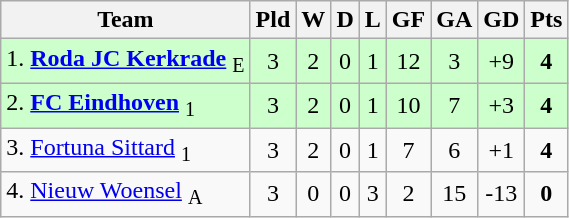<table class="wikitable" style="text-align:center; float:left; margin-right:1em">
<tr>
<th>Team</th>
<th>Pld</th>
<th>W</th>
<th>D</th>
<th>L</th>
<th>GF</th>
<th>GA</th>
<th>GD</th>
<th>Pts</th>
</tr>
<tr bgcolor=ccffcc>
<td align=left>1. <strong><a href='#'>Roda JC Kerkrade</a></strong> <sub>E</sub></td>
<td>3</td>
<td>2</td>
<td>0</td>
<td>1</td>
<td>12</td>
<td>3</td>
<td>+9</td>
<td><strong>4</strong></td>
</tr>
<tr bgcolor=ccffcc>
<td align=left>2. <strong><a href='#'>FC Eindhoven</a></strong> <sub>1</sub></td>
<td>3</td>
<td>2</td>
<td>0</td>
<td>1</td>
<td>10</td>
<td>7</td>
<td>+3</td>
<td><strong>4</strong></td>
</tr>
<tr>
<td align=left>3. <a href='#'>Fortuna Sittard</a> <sub>1</sub></td>
<td>3</td>
<td>2</td>
<td>0</td>
<td>1</td>
<td>7</td>
<td>6</td>
<td>+1</td>
<td><strong>4</strong></td>
</tr>
<tr>
<td align=left>4. <a href='#'>Nieuw Woensel</a> <sub>A</sub></td>
<td>3</td>
<td>0</td>
<td>0</td>
<td>3</td>
<td>2</td>
<td>15</td>
<td>-13</td>
<td><strong>0</strong></td>
</tr>
</table>
